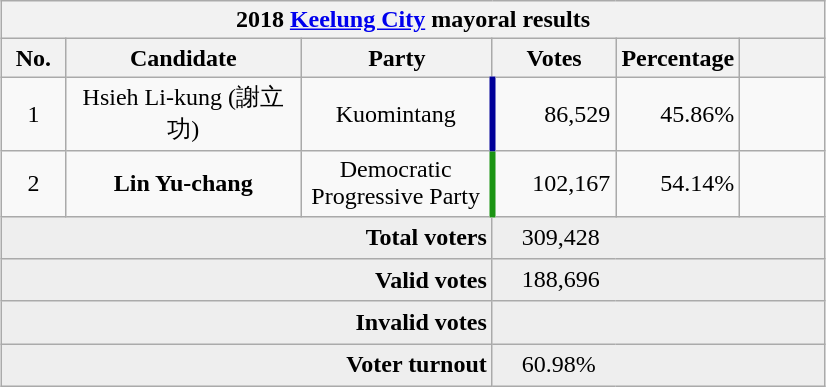<table class="wikitable collapsible" style="text-align:center;margin:1em auto;">
<tr>
<th colspan="6">2018 <a href='#'>Keelung City</a> mayoral results</th>
</tr>
<tr>
<th width=35>No.</th>
<th width=150>Candidate</th>
<th width=120>Party</th>
<th width=75>Votes</th>
<th width=75>Percentage</th>
<th width=49></th>
</tr>
<tr>
<td>1</td>
<td>Hsieh Li-kung (謝立功)</td>
<td> Kuomintang</td>
<td style="border-left:4px solid #000099;" align="right">86,529</td>
<td align="right">45.86%</td>
<td align="center"></td>
</tr>
<tr>
<td>2</td>
<td><strong>Lin Yu-chang</strong></td>
<td>Democratic Progressive Party</td>
<td style="border-left:4px solid #1B9413;" align="right">102,167</td>
<td align="right">54.14%</td>
<td align="center"></td>
</tr>
<tr bgcolor=EEEEEE>
<td colspan="3" align="right"><strong>Total voters</strong></td>
<td colspan="3" align="left">　309,428</td>
</tr>
<tr bgcolor=EEEEEE>
<td colspan="3" align="right"><strong>Valid votes</strong></td>
<td colspan="3" align="left">　188,696</td>
</tr>
<tr bgcolor=EEEEEE>
<td colspan="3" align="right"><strong>Invalid votes</strong></td>
<td colspan="3" align="left">　</td>
</tr>
<tr bgcolor=EEEEEE>
<td colspan="3" align="right"><strong>Voter turnout</strong></td>
<td colspan="3" align="left">　60.98%</td>
</tr>
</table>
